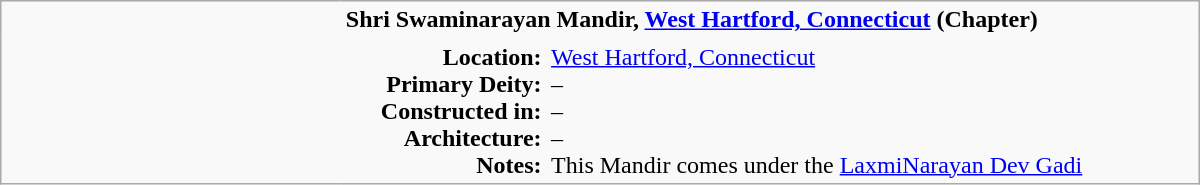<table class="wikitable plain" border="0" width="800">
<tr>
<td width="220px" rowspan="2" style="border:none;"></td>
<td valign="top" colspan=2 style="border:none;"><strong>Shri Swaminarayan Mandir, <a href='#'>West Hartford, Connecticut</a> (Chapter)</strong></td>
</tr>
<tr>
<td valign="top" style="text-align:right; border:none;"><strong>Location:</strong><br><strong>Primary Deity:</strong><br><strong>Constructed in:</strong><br><strong>Architecture:</strong><br><strong>Notes:</strong></td>
<td valign="top" style="border:none;"><a href='#'>West Hartford, Connecticut</a> <br>– <br>– <br>– <br>This Mandir comes under the <a href='#'>LaxmiNarayan Dev Gadi</a></td>
</tr>
</table>
